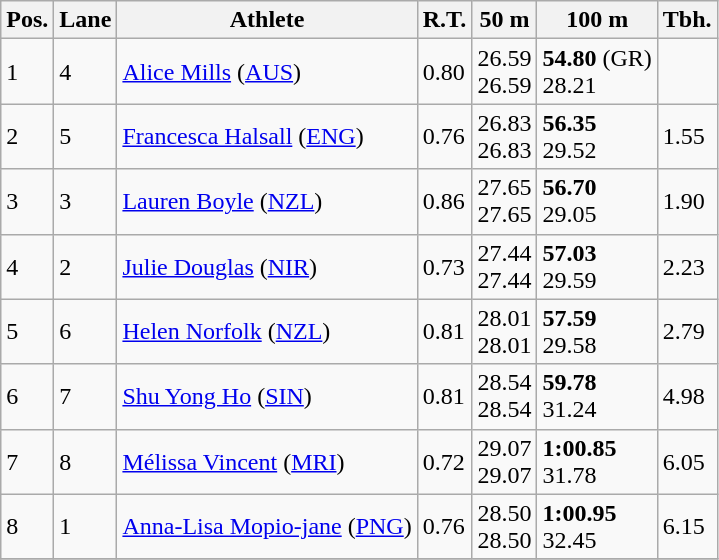<table class="wikitable">
<tr>
<th>Pos.</th>
<th>Lane</th>
<th>Athlete</th>
<th>R.T.</th>
<th>50 m</th>
<th>100 m</th>
<th>Tbh.</th>
</tr>
<tr>
<td>1</td>
<td>4</td>
<td> <a href='#'>Alice Mills</a> (<a href='#'>AUS</a>)</td>
<td>0.80</td>
<td>26.59<br>26.59</td>
<td><strong>54.80</strong> (GR)<br>28.21</td>
<td> </td>
</tr>
<tr>
<td>2</td>
<td>5</td>
<td> <a href='#'>Francesca Halsall</a> (<a href='#'>ENG</a>)</td>
<td>0.76</td>
<td>26.83<br>26.83</td>
<td><strong>56.35</strong><br>29.52</td>
<td>1.55</td>
</tr>
<tr>
<td>3</td>
<td>3</td>
<td> <a href='#'>Lauren Boyle</a> (<a href='#'>NZL</a>)</td>
<td>0.86</td>
<td>27.65<br>27.65</td>
<td><strong>56.70</strong><br>29.05</td>
<td>1.90</td>
</tr>
<tr>
<td>4</td>
<td>2</td>
<td> <a href='#'>Julie Douglas</a> (<a href='#'>NIR</a>)</td>
<td>0.73</td>
<td>27.44<br>27.44</td>
<td><strong>57.03</strong><br>29.59</td>
<td>2.23</td>
</tr>
<tr>
<td>5</td>
<td>6</td>
<td> <a href='#'>Helen Norfolk</a> (<a href='#'>NZL</a>)</td>
<td>0.81</td>
<td>28.01<br>28.01</td>
<td><strong>57.59</strong><br>29.58</td>
<td>2.79</td>
</tr>
<tr>
<td>6</td>
<td>7</td>
<td> <a href='#'>Shu Yong Ho</a> (<a href='#'>SIN</a>)</td>
<td>0.81</td>
<td>28.54<br>28.54</td>
<td><strong>59.78</strong><br>31.24</td>
<td>4.98</td>
</tr>
<tr>
<td>7</td>
<td>8</td>
<td> <a href='#'>Mélissa Vincent</a> (<a href='#'>MRI</a>)</td>
<td>0.72</td>
<td>29.07<br>29.07</td>
<td><strong>1:00.85</strong><br>31.78</td>
<td>6.05</td>
</tr>
<tr>
<td>8</td>
<td>1</td>
<td> <a href='#'>Anna-Lisa Mopio-jane</a> (<a href='#'>PNG</a>)</td>
<td>0.76</td>
<td>28.50<br>28.50</td>
<td><strong>1:00.95</strong><br>32.45</td>
<td>6.15</td>
</tr>
<tr>
</tr>
</table>
